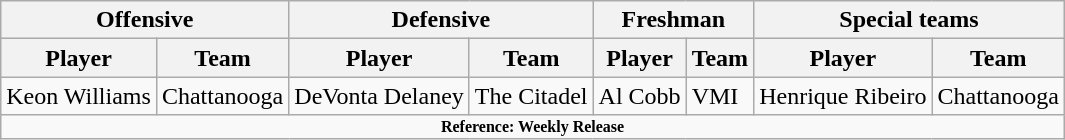<table class="wikitable" border="1">
<tr>
<th colspan="2">Offensive</th>
<th colspan="2">Defensive</th>
<th colspan="2">Freshman</th>
<th colspan="2">Special teams</th>
</tr>
<tr>
<th>Player</th>
<th>Team</th>
<th>Player</th>
<th>Team</th>
<th>Player</th>
<th>Team</th>
<th>Player</th>
<th>Team</th>
</tr>
<tr>
<td>Keon Williams</td>
<td>Chattanooga</td>
<td>DeVonta Delaney</td>
<td>The Citadel</td>
<td>Al Cobb</td>
<td>VMI</td>
<td>Henrique Ribeiro</td>
<td>Chattanooga</td>
</tr>
<tr>
<td colspan="8" style="font-size: 8pt" align="center"><strong>Reference: Weekly Release</strong></td>
</tr>
</table>
